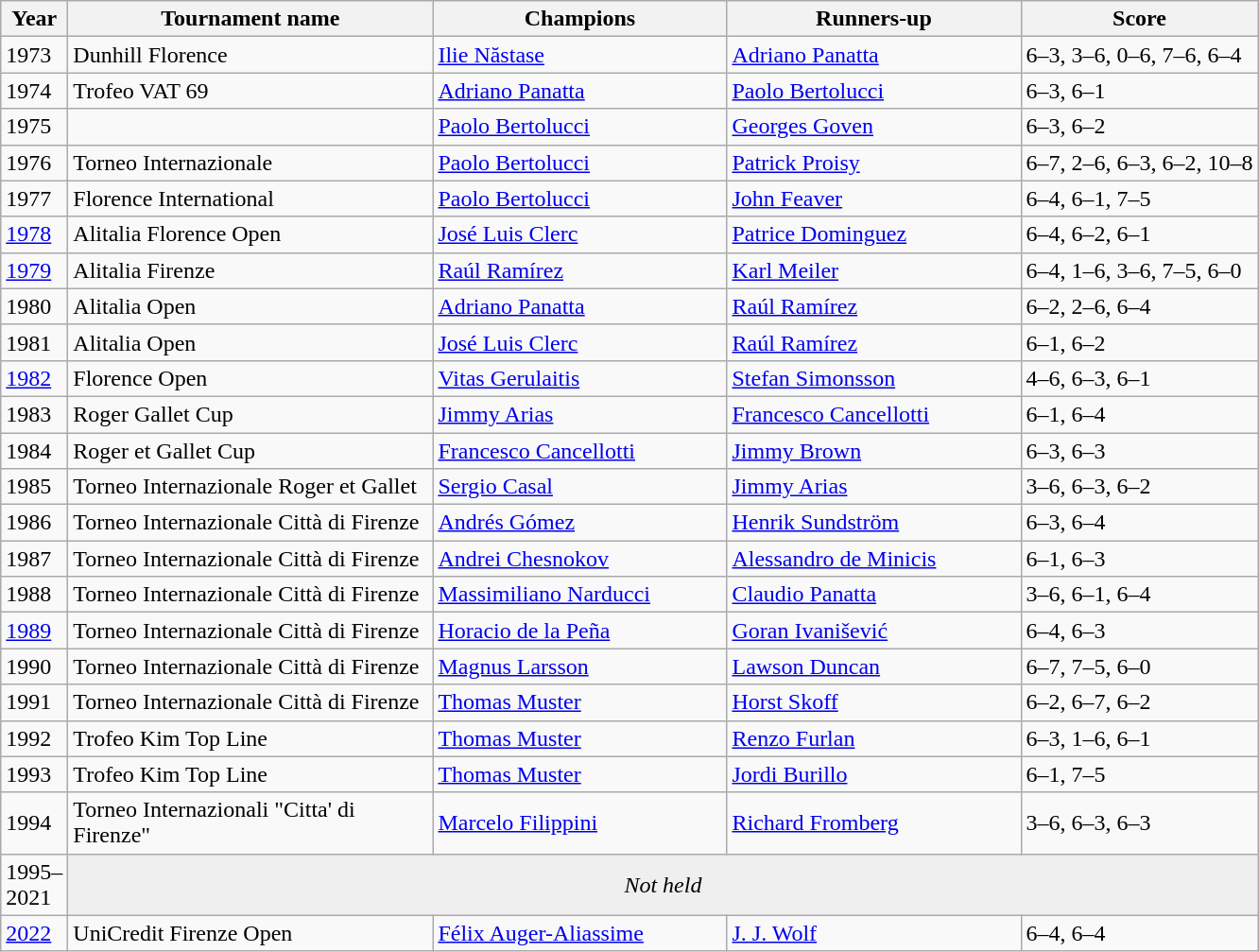<table class="wikitable">
<tr>
<th style="width:40px">Year</th>
<th style="width:250px">Tournament name</th>
<th style="width:200px">Champions</th>
<th style="width:200px">Runners-up</th>
<th style="width:160px" class="unsortable">Score</th>
</tr>
<tr>
<td>1973</td>
<td>Dunhill Florence</td>
<td> <a href='#'>Ilie Năstase</a></td>
<td> <a href='#'>Adriano Panatta</a></td>
<td>6–3, 3–6, 0–6, 7–6, 6–4</td>
</tr>
<tr>
<td>1974</td>
<td>Trofeo VAT 69</td>
<td> <a href='#'>Adriano Panatta</a></td>
<td> <a href='#'>Paolo Bertolucci</a></td>
<td>6–3, 6–1</td>
</tr>
<tr>
<td>1975</td>
<td></td>
<td> <a href='#'>Paolo Bertolucci</a></td>
<td> <a href='#'>Georges Goven</a></td>
<td>6–3, 6–2</td>
</tr>
<tr>
<td>1976</td>
<td>Torneo Internazionale</td>
<td> <a href='#'>Paolo Bertolucci</a></td>
<td> <a href='#'>Patrick Proisy</a></td>
<td>6–7, 2–6, 6–3, 6–2, 10–8</td>
</tr>
<tr>
<td>1977</td>
<td>Florence International</td>
<td> <a href='#'>Paolo Bertolucci</a></td>
<td> <a href='#'>John Feaver</a></td>
<td>6–4, 6–1, 7–5</td>
</tr>
<tr>
<td><a href='#'>1978</a></td>
<td>Alitalia Florence Open</td>
<td> <a href='#'>José Luis Clerc</a></td>
<td> <a href='#'>Patrice Dominguez</a></td>
<td>6–4, 6–2, 6–1</td>
</tr>
<tr>
<td><a href='#'>1979</a></td>
<td>Alitalia Firenze</td>
<td> <a href='#'>Raúl Ramírez</a></td>
<td> <a href='#'>Karl Meiler</a></td>
<td>6–4, 1–6, 3–6, 7–5, 6–0</td>
</tr>
<tr>
<td>1980</td>
<td>Alitalia Open</td>
<td> <a href='#'>Adriano Panatta</a></td>
<td> <a href='#'>Raúl Ramírez</a></td>
<td>6–2, 2–6, 6–4</td>
</tr>
<tr>
<td>1981</td>
<td>Alitalia Open</td>
<td> <a href='#'>José Luis Clerc</a></td>
<td> <a href='#'>Raúl Ramírez</a></td>
<td>6–1, 6–2</td>
</tr>
<tr>
<td><a href='#'>1982</a></td>
<td>Florence Open</td>
<td> <a href='#'>Vitas Gerulaitis</a></td>
<td> <a href='#'>Stefan Simonsson</a></td>
<td>4–6, 6–3, 6–1</td>
</tr>
<tr>
<td>1983</td>
<td>Roger Gallet Cup</td>
<td> <a href='#'>Jimmy Arias</a></td>
<td> <a href='#'>Francesco Cancellotti</a></td>
<td>6–1, 6–4</td>
</tr>
<tr>
<td>1984</td>
<td>Roger et Gallet Cup</td>
<td> <a href='#'>Francesco Cancellotti</a></td>
<td> <a href='#'>Jimmy Brown</a></td>
<td>6–3, 6–3</td>
</tr>
<tr>
<td>1985</td>
<td>Torneo Internazionale Roger et Gallet</td>
<td> <a href='#'>Sergio Casal</a></td>
<td> <a href='#'>Jimmy Arias</a></td>
<td>3–6, 6–3, 6–2</td>
</tr>
<tr>
<td>1986</td>
<td>Torneo Internazionale Città di Firenze</td>
<td> <a href='#'>Andrés Gómez</a></td>
<td> <a href='#'>Henrik Sundström</a></td>
<td>6–3, 6–4</td>
</tr>
<tr>
<td>1987</td>
<td>Torneo Internazionale Città di Firenze</td>
<td> <a href='#'>Andrei Chesnokov</a></td>
<td> <a href='#'>Alessandro de Minicis</a></td>
<td>6–1, 6–3</td>
</tr>
<tr>
<td>1988</td>
<td>Torneo Internazionale Città di Firenze</td>
<td> <a href='#'>Massimiliano Narducci</a></td>
<td> <a href='#'>Claudio Panatta</a></td>
<td>3–6, 6–1, 6–4</td>
</tr>
<tr>
<td><a href='#'>1989</a></td>
<td>Torneo Internazionale Città di Firenze</td>
<td> <a href='#'>Horacio de la Peña</a></td>
<td> <a href='#'>Goran Ivanišević</a></td>
<td>6–4, 6–3</td>
</tr>
<tr>
<td>1990</td>
<td>Torneo Internazionale Città di Firenze</td>
<td> <a href='#'>Magnus Larsson</a></td>
<td> <a href='#'>Lawson Duncan</a></td>
<td>6–7, 7–5, 6–0</td>
</tr>
<tr>
<td>1991</td>
<td>Torneo Internazionale Città di Firenze</td>
<td> <a href='#'>Thomas Muster</a></td>
<td> <a href='#'>Horst Skoff</a></td>
<td>6–2, 6–7, 6–2</td>
</tr>
<tr>
<td>1992</td>
<td>Trofeo Kim Top Line</td>
<td> <a href='#'>Thomas Muster</a></td>
<td> <a href='#'>Renzo Furlan</a></td>
<td>6–3, 1–6, 6–1</td>
</tr>
<tr>
<td>1993</td>
<td>Trofeo Kim Top Line</td>
<td> <a href='#'>Thomas Muster</a></td>
<td> <a href='#'>Jordi Burillo</a></td>
<td>6–1, 7–5</td>
</tr>
<tr>
<td>1994</td>
<td>Torneo Internazionali "Citta' di Firenze"</td>
<td> <a href='#'>Marcelo Filippini</a></td>
<td> <a href='#'>Richard Fromberg</a></td>
<td>3–6, 6–3, 6–3</td>
</tr>
<tr>
<td>1995–2021</td>
<td colspan=4 align=center style="background:#efefef"><em>Not held</em></td>
</tr>
<tr>
<td><a href='#'>2022</a></td>
<td>UniCredit Firenze Open</td>
<td> <a href='#'>Félix Auger-Aliassime</a></td>
<td> <a href='#'>J. J. Wolf</a></td>
<td>6–4, 6–4</td>
</tr>
</table>
